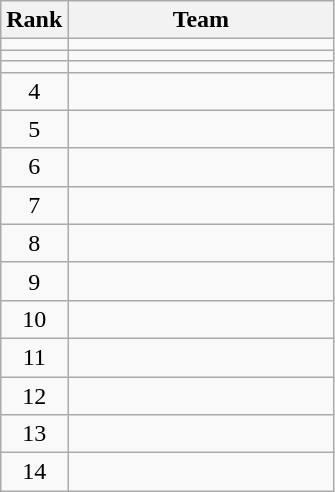<table class="wikitable">
<tr>
<th>Rank</th>
<th width=170>Team</th>
</tr>
<tr>
<td align=center></td>
<td></td>
</tr>
<tr>
<td align=center></td>
<td></td>
</tr>
<tr>
<td align=center></td>
<td></td>
</tr>
<tr>
<td align=center>4</td>
<td></td>
</tr>
<tr>
<td align=center>5</td>
<td></td>
</tr>
<tr>
<td align=center>6</td>
<td></td>
</tr>
<tr>
<td align=center>7</td>
<td></td>
</tr>
<tr>
<td align=center>8</td>
<td></td>
</tr>
<tr>
<td align=center>9</td>
<td></td>
</tr>
<tr>
<td align=center>10</td>
<td></td>
</tr>
<tr>
<td align=center>11</td>
<td></td>
</tr>
<tr>
<td align=center>12</td>
<td></td>
</tr>
<tr>
<td align=center>13</td>
<td></td>
</tr>
<tr>
<td align=center>14</td>
<td></td>
</tr>
</table>
